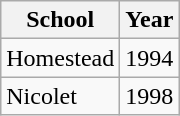<table class="wikitable">
<tr>
<th>School</th>
<th>Year</th>
</tr>
<tr>
<td>Homestead</td>
<td>1994</td>
</tr>
<tr>
<td>Nicolet</td>
<td>1998</td>
</tr>
</table>
